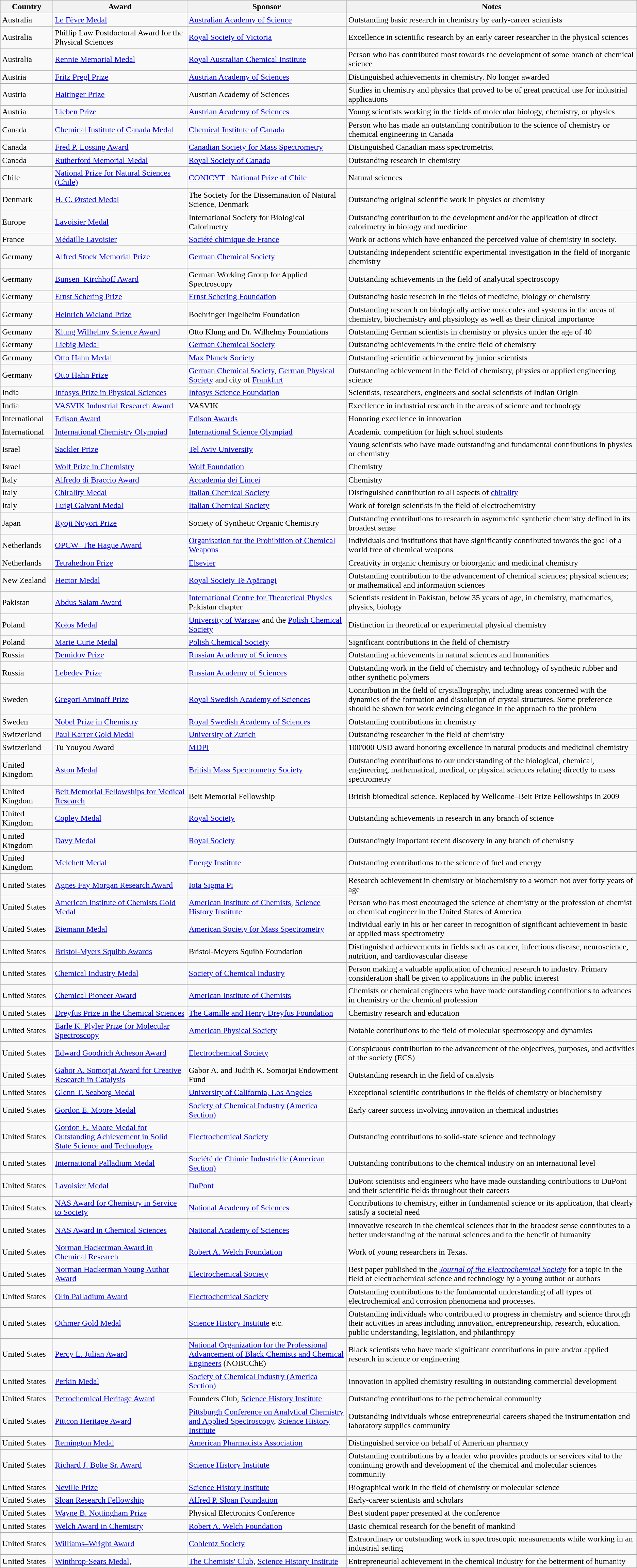<table Class="wikitable sortable">
<tr>
<th style="width:6em;">Country</th>
<th>Award</th>
<th>Sponsor</th>
<th>Notes</th>
</tr>
<tr>
<td>Australia</td>
<td><a href='#'>Le Fèvre Medal</a></td>
<td><a href='#'>Australian Academy of Science</a></td>
<td>Outstanding basic research in chemistry by early-career scientists</td>
</tr>
<tr>
<td>Australia</td>
<td>Phillip Law Postdoctoral Award for the Physical Sciences</td>
<td><a href='#'>Royal Society of Victoria</a></td>
<td>Excellence in scientific research by an early career researcher in the physical sciences</td>
</tr>
<tr>
<td>Australia</td>
<td><a href='#'>Rennie Memorial Medal</a></td>
<td><a href='#'>Royal Australian Chemical Institute</a></td>
<td>Person who has contributed most towards the development of some branch of chemical science</td>
</tr>
<tr>
<td>Austria</td>
<td><a href='#'>Fritz Pregl Prize</a></td>
<td><a href='#'>Austrian Academy of Sciences</a></td>
<td>Distinguished achievements in chemistry. No longer awarded</td>
</tr>
<tr>
<td>Austria</td>
<td><a href='#'>Haitinger Prize</a></td>
<td>Austrian Academy of Sciences</td>
<td>Studies in chemistry and physics that proved to be of great practical use for industrial applications</td>
</tr>
<tr>
<td>Austria</td>
<td><a href='#'>Lieben Prize</a></td>
<td><a href='#'>Austrian Academy of Sciences</a></td>
<td>Young scientists working in the fields of molecular biology, chemistry, or physics</td>
</tr>
<tr>
<td>Canada</td>
<td><a href='#'>Chemical Institute of Canada Medal</a></td>
<td><a href='#'>Chemical Institute of Canada</a></td>
<td>Person who has made an outstanding contribution to the science of chemistry or chemical engineering in Canada</td>
</tr>
<tr>
<td>Canada</td>
<td><a href='#'>Fred P. Lossing Award</a></td>
<td><a href='#'>Canadian Society for Mass Spectrometry</a></td>
<td>Distinguished Canadian mass spectrometrist</td>
</tr>
<tr>
<td>Canada</td>
<td><a href='#'>Rutherford Memorial Medal</a></td>
<td><a href='#'>Royal Society of Canada</a></td>
<td>Outstanding research in chemistry</td>
</tr>
<tr>
<td>Chile</td>
<td><a href='#'>National Prize for Natural Sciences (Chile)</a></td>
<td><a href='#'>CONICYT </a> : <a href='#'>National Prize of Chile</a></td>
<td>Natural sciences</td>
</tr>
<tr>
<td>Denmark</td>
<td><a href='#'>H. C. Ørsted Medal</a></td>
<td>The Society for the Dissemination of Natural Science, Denmark</td>
<td>Outstanding original scientific work in physics or chemistry</td>
</tr>
<tr>
<td>Europe</td>
<td><a href='#'>Lavoisier Medal</a></td>
<td>International Society for Biological Calorimetry</td>
<td>Outstanding contribution to the development and/or the application of direct calorimetry in biology and medicine</td>
</tr>
<tr>
<td>France</td>
<td><a href='#'>Médaille Lavoisier</a></td>
<td><a href='#'>Société chimique de France</a></td>
<td>Work or actions which have enhanced the perceived value of chemistry in society.</td>
</tr>
<tr>
<td>Germany</td>
<td><a href='#'>Alfred Stock Memorial Prize</a></td>
<td><a href='#'>German Chemical Society</a></td>
<td>Outstanding independent scientific experimental investigation in the field of inorganic chemistry</td>
</tr>
<tr>
<td>Germany</td>
<td><a href='#'>Bunsen–Kirchhoff Award</a></td>
<td>German Working Group for Applied Spectroscopy</td>
<td>Outstanding achievements in the field of analytical spectroscopy</td>
</tr>
<tr>
<td>Germany</td>
<td><a href='#'>Ernst Schering Prize</a></td>
<td><a href='#'>Ernst Schering Foundation</a></td>
<td>Outstanding basic research in the fields of medicine, biology or chemistry</td>
</tr>
<tr>
<td>Germany</td>
<td><a href='#'>Heinrich Wieland Prize</a></td>
<td>Boehringer Ingelheim Foundation</td>
<td>Outstanding research on biologically active molecules and systems in the areas of chemistry, biochemistry and physiology as well as their clinical importance</td>
</tr>
<tr>
<td>Germany</td>
<td><a href='#'>Klung Wilhelmy Science Award</a></td>
<td>Otto Klung and Dr. Wilhelmy Foundations</td>
<td>Outstanding German scientists in chemistry or physics under the age of 40</td>
</tr>
<tr>
<td>Germany</td>
<td><a href='#'>Liebig Medal</a></td>
<td><a href='#'>German Chemical Society</a></td>
<td>Outstanding achievements in the entire field of chemistry</td>
</tr>
<tr>
<td>Germany</td>
<td><a href='#'>Otto Hahn Medal</a></td>
<td><a href='#'>Max Planck Society</a></td>
<td>Outstanding scientific achievement by junior scientists</td>
</tr>
<tr>
<td>Germany</td>
<td><a href='#'>Otto Hahn Prize</a></td>
<td><a href='#'>German Chemical Society</a>, <a href='#'>German Physical Society</a> and city of <a href='#'>Frankfurt</a></td>
<td>Outstanding achievement in the field of chemistry, physics or applied engineering science</td>
</tr>
<tr>
<td>India</td>
<td><a href='#'>Infosys Prize in Physical Sciences</a></td>
<td><a href='#'>Infosys Science Foundation</a></td>
<td>Scientists, researchers, engineers and social scientists of Indian Origin</td>
</tr>
<tr>
<td>India</td>
<td><a href='#'>VASVIK Industrial Research Award</a></td>
<td>VASVIK</td>
<td>Excellence in industrial research in the areas of science and technology</td>
</tr>
<tr>
<td>International</td>
<td><a href='#'>Edison Award</a></td>
<td><a href='#'>Edison Awards</a></td>
<td>Honoring excellence in innovation</td>
</tr>
<tr>
<td>International</td>
<td><a href='#'>International Chemistry Olympiad</a></td>
<td><a href='#'>International Science Olympiad</a></td>
<td>Academic competition for high school students</td>
</tr>
<tr>
<td>Israel</td>
<td><a href='#'>Sackler Prize</a></td>
<td><a href='#'>Tel Aviv University</a></td>
<td>Young scientists who have made outstanding and fundamental contributions in physics or chemistry</td>
</tr>
<tr>
<td>Israel</td>
<td><a href='#'>Wolf Prize in Chemistry</a></td>
<td><a href='#'>Wolf Foundation</a></td>
<td>Chemistry</td>
</tr>
<tr>
<td>Italy</td>
<td><a href='#'>Alfredo di Braccio Award</a></td>
<td><a href='#'>Accademia dei Lincei</a></td>
<td>Chemistry</td>
</tr>
<tr>
<td>Italy</td>
<td><a href='#'>Chirality Medal</a></td>
<td><a href='#'>Italian Chemical Society</a></td>
<td>Distinguished contribution to all aspects of <a href='#'>chirality</a></td>
</tr>
<tr>
<td>Italy</td>
<td><a href='#'>Luigi Galvani Medal</a></td>
<td><a href='#'>Italian Chemical Society</a></td>
<td>Work of foreign scientists in the field of electrochemistry</td>
</tr>
<tr>
<td>Japan</td>
<td><a href='#'>Ryoji Noyori Prize</a></td>
<td>Society of Synthetic Organic Chemistry</td>
<td>Outstanding contributions to research in asymmetric synthetic chemistry defined in its broadest sense</td>
</tr>
<tr>
<td>Netherlands</td>
<td><a href='#'>OPCW–The Hague Award</a></td>
<td><a href='#'>Organisation for the Prohibition of Chemical Weapons</a></td>
<td>Individuals and institutions that have significantly contributed towards the goal of a world free of chemical weapons</td>
</tr>
<tr>
<td>Netherlands</td>
<td><a href='#'>Tetrahedron Prize</a></td>
<td><a href='#'>Elsevier</a></td>
<td>Creativity in organic chemistry or bioorganic and medicinal chemistry</td>
</tr>
<tr>
<td>New Zealand</td>
<td><a href='#'>Hector Medal</a></td>
<td><a href='#'>Royal Society Te Apārangi</a></td>
<td>Outstanding contribution to the advancement of chemical sciences; physical sciences; or mathematical and information sciences</td>
</tr>
<tr>
<td>Pakistan</td>
<td><a href='#'>Abdus Salam Award</a></td>
<td><a href='#'>International Centre for Theoretical Physics</a> Pakistan chapter</td>
<td>Scientists resident in Pakistan, below 35 years of age, in  chemistry, mathematics, physics, biology</td>
</tr>
<tr>
<td>Poland</td>
<td><a href='#'>Kołos Medal</a></td>
<td><a href='#'>University of Warsaw</a> and the <a href='#'>Polish Chemical Society</a></td>
<td>Distinction in theoretical or experimental physical chemistry</td>
</tr>
<tr>
<td>Poland</td>
<td><a href='#'>Marie Curie Medal</a></td>
<td><a href='#'>Polish Chemical Society</a></td>
<td>Significant contributions in the field of chemistry</td>
</tr>
<tr>
<td>Russia</td>
<td><a href='#'>Demidov Prize</a></td>
<td><a href='#'>Russian Academy of Sciences</a></td>
<td>Outstanding achievements in natural sciences and humanities</td>
</tr>
<tr>
<td>Russia</td>
<td><a href='#'>Lebedev Prize</a></td>
<td><a href='#'>Russian Academy of Sciences</a></td>
<td>Outstanding work in the field of chemistry and technology of synthetic rubber and other synthetic polymers</td>
</tr>
<tr>
<td>Sweden</td>
<td><a href='#'>Gregori Aminoff Prize</a></td>
<td><a href='#'>Royal Swedish Academy of Sciences</a></td>
<td>Contribution in the field of crystallography, including areas concerned with the dynamics of the formation and dissolution of crystal structures. Some preference should be shown for work evincing elegance in the approach to the problem</td>
</tr>
<tr>
<td>Sweden</td>
<td><a href='#'>Nobel Prize in Chemistry</a></td>
<td><a href='#'>Royal Swedish Academy of Sciences</a></td>
<td>Outstanding contributions in chemistry</td>
</tr>
<tr>
<td>Switzerland</td>
<td><a href='#'>Paul Karrer Gold Medal</a></td>
<td><a href='#'>University of Zurich</a></td>
<td>Outstanding researcher in the field of chemistry</td>
</tr>
<tr>
<td>Switzerland</td>
<td>Tu Youyou Award</td>
<td><a href='#'>MDPI</a></td>
<td>100'000 USD award honoring excellence in natural products and medicinal chemistry</td>
</tr>
<tr>
<td>United Kingdom</td>
<td><a href='#'>Aston Medal</a></td>
<td><a href='#'>British Mass Spectrometry Society</a></td>
<td>Outstanding contributions to our understanding of the biological, chemical, engineering, mathematical, medical, or physical sciences relating directly to mass spectrometry</td>
</tr>
<tr>
<td>United Kingdom</td>
<td><a href='#'>Beit Memorial Fellowships for Medical Research</a></td>
<td>Beit Memorial Fellowship</td>
<td>British biomedical science. Replaced by Wellcome–Beit Prize Fellowships in 2009</td>
</tr>
<tr>
<td>United Kingdom</td>
<td><a href='#'>Copley Medal</a></td>
<td><a href='#'>Royal Society</a></td>
<td>Outstanding achievements in research in any branch of science</td>
</tr>
<tr>
<td>United Kingdom</td>
<td><a href='#'>Davy Medal</a></td>
<td><a href='#'>Royal Society</a></td>
<td>Outstandingly important recent discovery in any branch of chemistry</td>
</tr>
<tr>
<td>United Kingdom</td>
<td><a href='#'>Melchett Medal</a></td>
<td><a href='#'>Energy Institute</a></td>
<td>Outstanding contributions to the science of fuel and energy</td>
</tr>
<tr>
<td>United States</td>
<td><a href='#'>Agnes Fay Morgan Research Award</a></td>
<td><a href='#'>Iota Sigma Pi</a></td>
<td>Research achievement in chemistry or biochemistry to a woman not over forty years of age</td>
</tr>
<tr>
<td>United States</td>
<td><a href='#'>American Institute of Chemists Gold Medal</a></td>
<td><a href='#'>American Institute of Chemists</a>, <a href='#'>Science History Institute</a></td>
<td>Person who has most encouraged the science of chemistry or the profession of chemist or chemical engineer in the United States of America</td>
</tr>
<tr>
<td>United States</td>
<td><a href='#'>Biemann Medal</a></td>
<td><a href='#'>American Society for Mass Spectrometry</a></td>
<td>Individual early in his or her career in recognition of significant achievement in basic or applied mass spectrometry</td>
</tr>
<tr>
<td>United States</td>
<td><a href='#'>Bristol-Myers Squibb Awards</a></td>
<td>Bristol-Meyers Squibb Foundation</td>
<td>Distinguished achievements in fields such as cancer, infectious disease, neuroscience, nutrition, and cardiovascular disease</td>
</tr>
<tr>
<td>United States</td>
<td><a href='#'>Chemical Industry Medal</a></td>
<td><a href='#'>Society of Chemical Industry</a></td>
<td>Person making a valuable application of chemical research to industry. Primary consideration shall be given to applications in the public interest</td>
</tr>
<tr>
<td>United States</td>
<td><a href='#'>Chemical Pioneer Award</a></td>
<td><a href='#'>American Institute of Chemists</a></td>
<td>Chemists or chemical engineers who have made outstanding contributions to advances in chemistry or the chemical profession</td>
</tr>
<tr>
<td>United States</td>
<td><a href='#'>Dreyfus Prize in the Chemical Sciences</a></td>
<td><a href='#'>The Camille and Henry Dreyfus Foundation</a></td>
<td>Chemistry research and education</td>
</tr>
<tr>
<td>United States</td>
<td><a href='#'>Earle K. Plyler Prize for Molecular Spectroscopy</a></td>
<td><a href='#'>American Physical Society</a></td>
<td>Notable contributions to the field of molecular spectroscopy and dynamics</td>
</tr>
<tr>
<td>United States</td>
<td><a href='#'>Edward Goodrich Acheson Award</a></td>
<td><a href='#'>Electrochemical Society</a></td>
<td>Conspicuous contribution to the advancement of the objectives, purposes, and activities of the society (ECS)</td>
</tr>
<tr>
<td>United States</td>
<td><a href='#'>Gabor A. Somorjai Award for Creative Research in Catalysis</a></td>
<td>Gabor A. and Judith K. Somorjai Endowment Fund</td>
<td>Outstanding research in the field of catalysis</td>
</tr>
<tr>
<td>United States</td>
<td><a href='#'>Glenn T. Seaborg Medal</a></td>
<td><a href='#'>University of California, Los Angeles</a></td>
<td>Exceptional scientific contributions in the fields of chemistry or biochemistry</td>
</tr>
<tr>
<td>United States</td>
<td><a href='#'>Gordon E. Moore Medal</a></td>
<td><a href='#'>Society of Chemical Industry (America Section)</a></td>
<td>Early career success involving innovation in chemical industries</td>
</tr>
<tr>
<td>United States</td>
<td><a href='#'>Gordon E. Moore Medal for Outstanding Achievement in Solid State Science and Technology</a></td>
<td><a href='#'>Electrochemical Society</a></td>
<td>Outstanding contributions to solid-state science and technology</td>
</tr>
<tr>
<td>United States</td>
<td><a href='#'>International Palladium Medal</a></td>
<td><a href='#'>Société de Chimie Industrielle  (American Section)</a></td>
<td>Outstanding contributions to the chemical industry on an international level</td>
</tr>
<tr>
<td>United States</td>
<td><a href='#'>Lavoisier Medal</a></td>
<td><a href='#'>DuPont</a></td>
<td>DuPont scientists and engineers who have made outstanding contributions to DuPont and their scientific fields throughout their careers</td>
</tr>
<tr>
<td>United States</td>
<td><a href='#'>NAS Award for Chemistry in Service to Society</a></td>
<td><a href='#'>National Academy of Sciences</a></td>
<td>Contributions to chemistry, either in fundamental science or its application, that clearly satisfy a societal need</td>
</tr>
<tr>
<td>United States</td>
<td><a href='#'>NAS Award in Chemical Sciences</a></td>
<td><a href='#'>National Academy of Sciences</a></td>
<td>Innovative research in the chemical sciences that in the broadest sense contributes to a better understanding of the natural sciences and to the benefit of humanity</td>
</tr>
<tr>
<td>United States</td>
<td><a href='#'>Norman Hackerman Award in Chemical Research</a></td>
<td><a href='#'>Robert A. Welch Foundation</a></td>
<td>Work of young researchers in Texas.</td>
</tr>
<tr>
<td>United States</td>
<td><a href='#'>Norman Hackerman Young Author Award</a></td>
<td><a href='#'>Electrochemical Society</a></td>
<td>Best paper published in the <em><a href='#'>Journal of the Electrochemical Society</a></em> for a topic in the field of electrochemical science and technology by a young author or authors</td>
</tr>
<tr>
<td>United States</td>
<td><a href='#'>Olin Palladium Award</a></td>
<td><a href='#'>Electrochemical Society</a></td>
<td>Outstanding contributions to the fundamental understanding of all types of electrochemical and corrosion phenomena and processes.</td>
</tr>
<tr>
<td>United States</td>
<td><a href='#'>Othmer Gold Medal</a></td>
<td><a href='#'>Science History Institute</a> etc.</td>
<td>Outstanding individuals who contributed to progress in chemistry and science through their activities in areas including innovation, entrepreneurship, research, education, public understanding, legislation, and philanthropy</td>
</tr>
<tr>
<td>United States</td>
<td><a href='#'>Percy L. Julian Award</a></td>
<td><a href='#'>National Organization for the Professional Advancement of Black Chemists and Chemical Engineers</a> (NOBCChE)</td>
<td>Black scientists who have made significant contributions in pure and/or applied research in science or engineering</td>
</tr>
<tr>
<td>United States</td>
<td><a href='#'>Perkin Medal</a></td>
<td><a href='#'>Society of Chemical Industry (America Section)</a></td>
<td>Innovation in applied chemistry resulting in outstanding commercial development</td>
</tr>
<tr>
<td>United States</td>
<td><a href='#'>Petrochemical Heritage Award</a></td>
<td>Founders Club, <a href='#'>Science History Institute</a></td>
<td>Outstanding contributions to the petrochemical community</td>
</tr>
<tr>
<td>United States</td>
<td><a href='#'>Pittcon Heritage Award</a></td>
<td><a href='#'>Pittsburgh Conference on Analytical Chemistry and Applied Spectroscopy</a>, <a href='#'>Science History Institute</a></td>
<td>Outstanding individuals whose entrepreneurial careers shaped the instrumentation and laboratory supplies community</td>
</tr>
<tr>
<td>United States</td>
<td><a href='#'>Remington Medal</a></td>
<td><a href='#'>American Pharmacists Association</a></td>
<td>Distinguished service on behalf of American pharmacy</td>
</tr>
<tr>
<td>United States</td>
<td><a href='#'>Richard J. Bolte Sr. Award</a></td>
<td><a href='#'>Science History Institute</a></td>
<td>Outstanding contributions by a leader who provides products or services vital to the continuing growth and development of the chemical and molecular sciences community</td>
</tr>
<tr>
<td>United States</td>
<td><a href='#'>Neville Prize</a></td>
<td><a href='#'>Science History Institute</a></td>
<td>Biographical work in the field of chemistry or molecular science</td>
</tr>
<tr>
<td>United States</td>
<td><a href='#'>Sloan Research Fellowship</a></td>
<td><a href='#'>Alfred P. Sloan Foundation</a></td>
<td>Early-career scientists and scholars</td>
</tr>
<tr>
<td>United States</td>
<td><a href='#'>Wayne B. Nottingham Prize</a></td>
<td>Physical Electronics Conference</td>
<td>Best student paper presented at the conference</td>
</tr>
<tr>
<td>United States</td>
<td><a href='#'>Welch Award in Chemistry</a></td>
<td><a href='#'>Robert A. Welch Foundation</a></td>
<td>Basic chemical research for the benefit of mankind</td>
</tr>
<tr>
<td>United States</td>
<td><a href='#'>Williams–Wright Award</a></td>
<td><a href='#'>Coblentz Society</a></td>
<td>Extraordinary or outstanding work in spectroscopic measurements while working in an industrial setting</td>
</tr>
<tr>
<td>United States</td>
<td><a href='#'>Winthrop-Sears Medal</a>,</td>
<td><a href='#'>The Chemists' Club</a>, <a href='#'>Science History Institute</a></td>
<td>Entrepreneurial achievement in the chemical industry for the betterment of humanity</td>
</tr>
</table>
